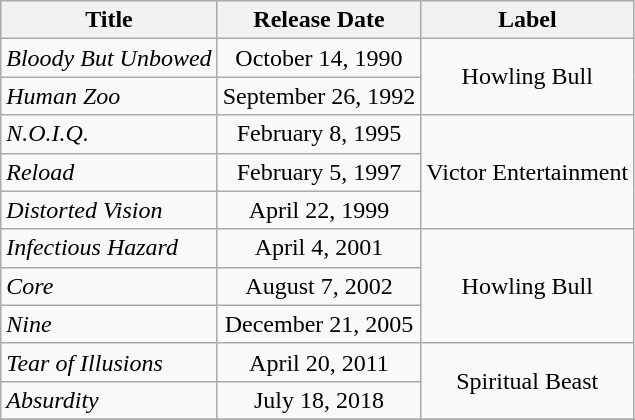<table class="wikitable" style="font-size:">
<tr>
<th>Title</th>
<th>Release Date</th>
<th>Label</th>
</tr>
<tr>
<td><em>Bloody But Unbowed</em></td>
<td style="text-align:center">October 14, 1990</td>
<td rowspan="2" style="text-align:center">Howling Bull</td>
</tr>
<tr>
<td><em>Human Zoo</em></td>
<td style="text-align:center">September 26, 1992</td>
</tr>
<tr>
<td><em>N.O.I.Q.</em></td>
<td style="text-align:center">February 8, 1995</td>
<td rowspan="3" style="text-align:center">Victor Entertainment</td>
</tr>
<tr>
<td><em>Reload</em></td>
<td style="text-align:center">February 5, 1997</td>
</tr>
<tr>
<td><em>Distorted Vision</em></td>
<td style="text-align:center">April 22, 1999</td>
</tr>
<tr>
<td><em>Infectious Hazard</em></td>
<td style="text-align:center">April 4, 2001</td>
<td rowspan="3" style="text-align:center">Howling Bull</td>
</tr>
<tr>
<td><em>Core</em></td>
<td style="text-align:center">August 7, 2002</td>
</tr>
<tr>
<td><em>Nine</em></td>
<td style="text-align:center">December 21, 2005</td>
</tr>
<tr>
<td><em>Tear of Illusions</em></td>
<td style="text-align:center">April 20, 2011</td>
<td rowspan="2" style="text-align:center">Spiritual Beast</td>
</tr>
<tr>
<td><em>Absurdity</em></td>
<td style="text-align:center">July 18, 2018</td>
</tr>
<tr>
</tr>
</table>
